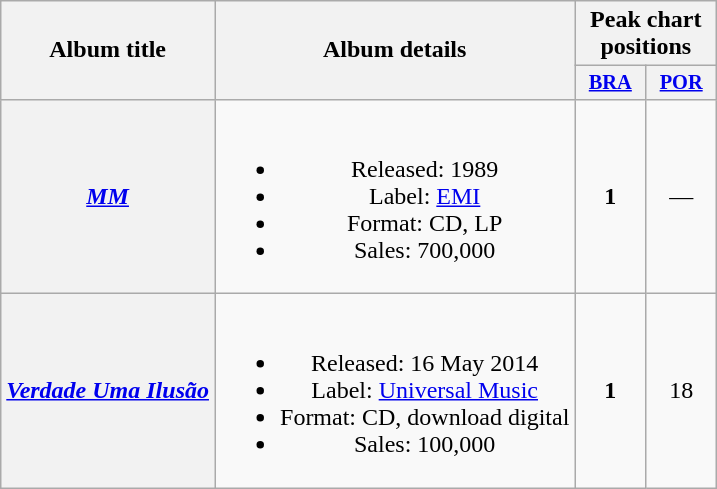<table class="wikitable plainrowheaders" style="text-align:center;" border="1">
<tr>
<th scope="col" rowspan="2">Album title</th>
<th scope="col" rowspan="2">Album details</th>
<th scope="col" colspan="2">Peak chart positions</th>
</tr>
<tr>
<th scope="col" style="width:3em;font-size:85%;"><a href='#'>BRA</a></th>
<th scope="col" style="width:3em;font-size:85%;"><a href='#'>POR</a></th>
</tr>
<tr>
<th scope="row"><em><a href='#'>MM</a></em></th>
<td><br><ul><li>Released: 1989</li><li>Label: <a href='#'>EMI</a></li><li>Format: CD, LP</li><li>Sales: 700,000</li></ul></td>
<td><strong>1</strong></td>
<td>—</td>
</tr>
<tr>
<th scope="row"><em><a href='#'>Verdade Uma Ilusão</a></em></th>
<td><br><ul><li>Released: 16 May 2014</li><li>Label: <a href='#'>Universal Music</a></li><li>Format: CD, download digital</li><li>Sales: 100,000</li></ul></td>
<td><strong>1</strong></td>
<td>18</td>
</tr>
</table>
